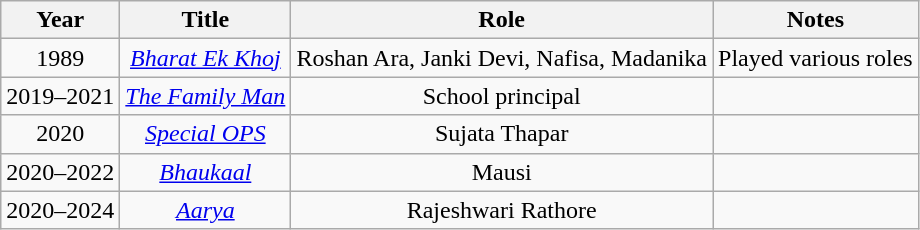<table class="wikitable" style="text-align:center;">
<tr>
<th>Year</th>
<th>Title</th>
<th>Role</th>
<th>Notes</th>
</tr>
<tr>
<td>1989</td>
<td><em><a href='#'>Bharat Ek Khoj</a></em></td>
<td>Roshan Ara, Janki Devi, Nafisa, Madanika</td>
<td>Played various roles</td>
</tr>
<tr>
<td>2019–2021</td>
<td><em><a href='#'>The Family Man</a></em></td>
<td>School principal</td>
<td></td>
</tr>
<tr>
<td>2020</td>
<td><em><a href='#'>Special OPS</a></em></td>
<td>Sujata Thapar</td>
<td></td>
</tr>
<tr>
<td>2020–2022</td>
<td><em><a href='#'>Bhaukaal</a></em></td>
<td>Mausi</td>
<td></td>
</tr>
<tr>
<td>2020–2024</td>
<td><em><a href='#'>Aarya</a></em></td>
<td>Rajeshwari Rathore</td>
<td></td>
</tr>
</table>
